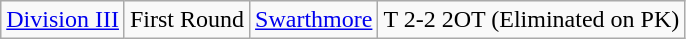<table class="wikitable">
<tr>
<td rowspan="1"><a href='#'>Division III</a></td>
<td>First Round</td>
<td><a href='#'>Swarthmore</a></td>
<td>T 2-2 2OT (Eliminated on PK)</td>
</tr>
</table>
